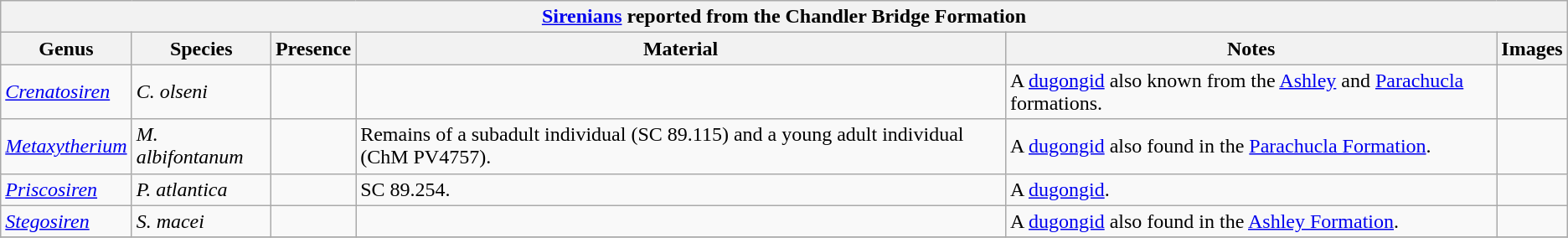<table class="wikitable" align="center">
<tr>
<th colspan="6" align="center"><strong><a href='#'>Sirenians</a> reported from the Chandler Bridge Formation</strong></th>
</tr>
<tr>
<th>Genus</th>
<th>Species</th>
<th>Presence</th>
<th><strong>Material</strong></th>
<th>Notes</th>
<th>Images</th>
</tr>
<tr>
<td><em><a href='#'>Crenatosiren</a></em></td>
<td><em>C. olseni</em></td>
<td></td>
<td></td>
<td>A <a href='#'>dugongid</a> also known from the <a href='#'>Ashley</a> and <a href='#'>Parachucla</a> formations.</td>
<td></td>
</tr>
<tr>
<td><em><a href='#'>Metaxytherium</a></em></td>
<td><em>M. albifontanum</em></td>
<td></td>
<td>Remains of a subadult individual (SC 89.115) and a young adult individual (ChM PV4757).</td>
<td>A <a href='#'>dugongid</a> also found in the <a href='#'>Parachucla Formation</a>.</td>
<td></td>
</tr>
<tr>
<td><em><a href='#'>Priscosiren</a></em></td>
<td><em>P. atlantica</em></td>
<td></td>
<td>SC 89.254.</td>
<td>A <a href='#'>dugongid</a>.</td>
<td></td>
</tr>
<tr>
<td><em><a href='#'>Stegosiren</a></em></td>
<td><em>S. macei</em></td>
<td></td>
<td></td>
<td>A <a href='#'>dugongid</a> also found in the <a href='#'>Ashley Formation</a>.</td>
<td></td>
</tr>
<tr>
</tr>
</table>
